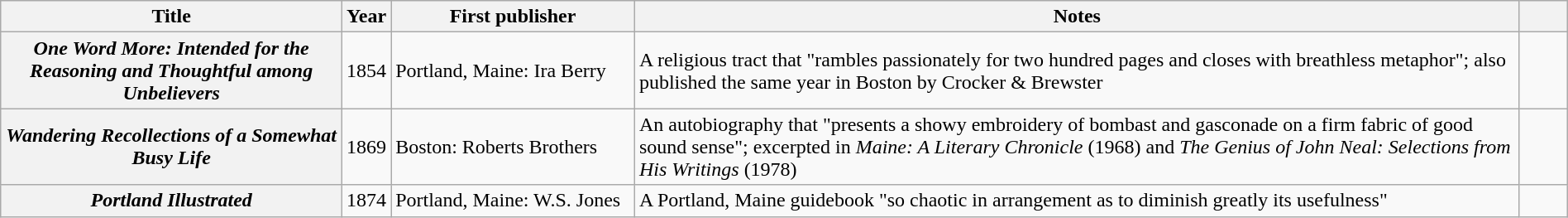<table class="wikitable plainrowheaders sortable" style="margin-right: 0;">
<tr>
<th scope="col" style="width: 17em;">Title</th>
<th scope="col" style="width: 2em;">Year</th>
<th scope="col" style="width: 12em;">First publisher</th>
<th scope="col" class="unsortable" style="width: 45em;">Notes</th>
<th scope="col" class="unsortable" style="width: 2em;"></th>
</tr>
<tr>
<th scope="row"><em>One Word More: Intended for the Reasoning and Thoughtful among Unbelievers</em></th>
<td>1854</td>
<td>Portland, Maine: Ira Berry</td>
<td>A religious tract that "rambles passionately for two hundred pages and closes with breathless metaphor"; also published the same year in Boston by Crocker & Brewster</td>
<td style="text-align: center;"></td>
</tr>
<tr>
<th scope="row"><em>Wandering Recollections of a Somewhat Busy Life</em></th>
<td>1869</td>
<td>Boston: Roberts Brothers</td>
<td>An autobiography that "presents a showy embroidery of bombast and gasconade on a firm fabric of good sound sense"; excerpted in <em>Maine: A Literary Chronicle</em> (1968) and <em>The Genius of John Neal: Selections from His Writings</em> (1978)</td>
<td style="text-align: center;"></td>
</tr>
<tr>
<th scope="row"><em>Portland Illustrated</em></th>
<td>1874</td>
<td>Portland, Maine: W.S. Jones</td>
<td>A Portland, Maine guidebook "so chaotic in arrangement as to diminish greatly its usefulness"</td>
<td style="text-align: center;"></td>
</tr>
</table>
